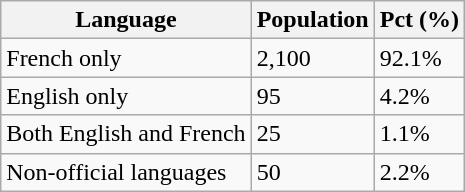<table class="wikitable">
<tr>
<th>Language</th>
<th>Population</th>
<th>Pct (%)</th>
</tr>
<tr>
<td>French only</td>
<td>2,100</td>
<td>92.1%</td>
</tr>
<tr>
<td>English only</td>
<td>95</td>
<td>4.2%</td>
</tr>
<tr>
<td>Both English and French</td>
<td>25</td>
<td>1.1%</td>
</tr>
<tr>
<td>Non-official languages</td>
<td>50</td>
<td>2.2%</td>
</tr>
</table>
